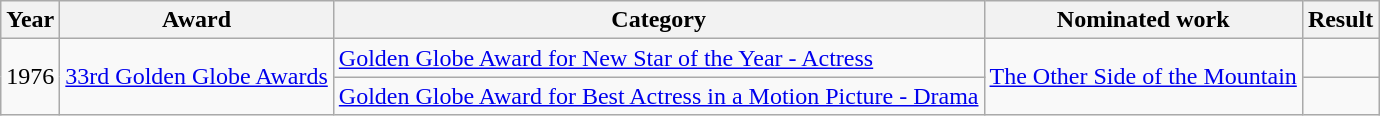<table class="wikitable sortable">
<tr>
<th>Year</th>
<th>Award</th>
<th>Category</th>
<th>Nominated work</th>
<th class="wikitable unsortable">Result</th>
</tr>
<tr>
<td rowspan="2">1976</td>
<td rowspan="2"><a href='#'>33rd Golden Globe Awards</a></td>
<td><a href='#'>Golden Globe Award for New Star of the Year - Actress</a></td>
<td rowspan="2"><a href='#'>The Other Side of the Mountain</a></td>
<td></td>
</tr>
<tr>
<td><a href='#'>Golden Globe Award for Best Actress in a Motion Picture - Drama</a></td>
<td></td>
</tr>
</table>
